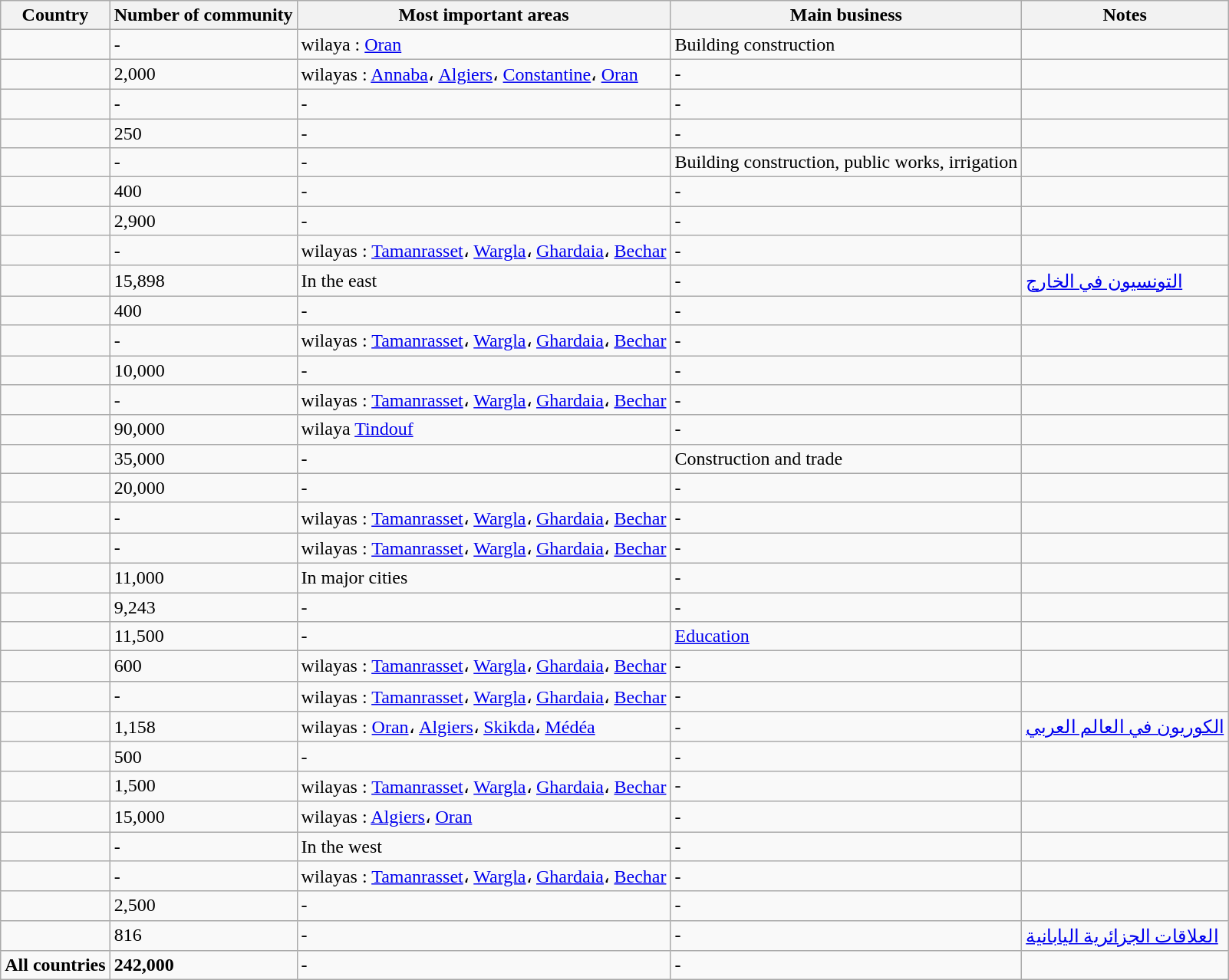<table class="wikitable sortable">
<tr>
<th>Country</th>
<th>Number of community</th>
<th>Most important areas</th>
<th>Main business</th>
<th>Notes</th>
</tr>
<tr>
<td></td>
<td>-</td>
<td>wilaya : <a href='#'>Oran</a></td>
<td>Building construction</td>
<td></td>
</tr>
<tr>
<td></td>
<td>2,000</td>
<td>wilayas : <a href='#'>Annaba</a>، <a href='#'>Algiers</a>، <a href='#'>Constantine</a>، <a href='#'>Oran</a></td>
<td>-</td>
<td></td>
</tr>
<tr>
<td></td>
<td>-</td>
<td>-</td>
<td>-</td>
<td></td>
</tr>
<tr>
<td></td>
<td>250</td>
<td>-</td>
<td>-</td>
<td></td>
</tr>
<tr>
<td></td>
<td>-</td>
<td>-</td>
<td>Building construction, public works, irrigation</td>
<td></td>
</tr>
<tr>
<td></td>
<td>400</td>
<td>-</td>
<td>-</td>
<td></td>
</tr>
<tr>
<td></td>
<td>2,900</td>
<td>-</td>
<td>-</td>
<td></td>
</tr>
<tr>
<td></td>
<td>-</td>
<td>wilayas : <a href='#'>Tamanrasset</a>، <a href='#'>Wargla</a>، <a href='#'>Ghardaia</a>، <a href='#'>Bechar</a></td>
<td>-</td>
<td></td>
</tr>
<tr>
<td></td>
<td>15,898</td>
<td>In the east</td>
<td>-</td>
<td><a href='#'>التونسيون في الخارج</a></td>
</tr>
<tr>
<td></td>
<td>400</td>
<td>-</td>
<td>-</td>
<td></td>
</tr>
<tr>
<td></td>
<td>-</td>
<td>wilayas : <a href='#'>Tamanrasset</a>، <a href='#'>Wargla</a>، <a href='#'>Ghardaia</a>، <a href='#'>Bechar</a></td>
<td>-</td>
<td></td>
</tr>
<tr>
<td></td>
<td>10,000</td>
<td>-</td>
<td>-</td>
<td></td>
</tr>
<tr>
<td></td>
<td>-</td>
<td>wilayas : <a href='#'>Tamanrasset</a>، <a href='#'>Wargla</a>، <a href='#'>Ghardaia</a>، <a href='#'>Bechar</a></td>
<td>-</td>
<td></td>
</tr>
<tr>
<td></td>
<td>90,000</td>
<td>wilaya <a href='#'>Tindouf</a></td>
<td>-</td>
<td></td>
</tr>
<tr>
<td></td>
<td>35,000</td>
<td>-</td>
<td>Construction and trade</td>
<td></td>
</tr>
<tr>
<td></td>
<td>20,000</td>
<td>-</td>
<td>-</td>
<td></td>
</tr>
<tr>
<td></td>
<td>-</td>
<td>wilayas : <a href='#'>Tamanrasset</a>، <a href='#'>Wargla</a>، <a href='#'>Ghardaia</a>، <a href='#'>Bechar</a></td>
<td>-</td>
<td></td>
</tr>
<tr>
<td></td>
<td>-</td>
<td>wilayas : <a href='#'>Tamanrasset</a>، <a href='#'>Wargla</a>، <a href='#'>Ghardaia</a>، <a href='#'>Bechar</a></td>
<td>-</td>
<td></td>
</tr>
<tr>
<td></td>
<td>11,000</td>
<td>In major cities</td>
<td>-</td>
<td></td>
</tr>
<tr>
<td></td>
<td>9,243</td>
<td>-</td>
<td>-</td>
<td></td>
</tr>
<tr>
<td></td>
<td>11,500</td>
<td>-</td>
<td><a href='#'>Education</a></td>
<td></td>
</tr>
<tr>
<td></td>
<td>600</td>
<td>wilayas : <a href='#'>Tamanrasset</a>، <a href='#'>Wargla</a>، <a href='#'>Ghardaia</a>، <a href='#'>Bechar</a></td>
<td>-</td>
<td></td>
</tr>
<tr>
<td></td>
<td>-</td>
<td>wilayas : <a href='#'>Tamanrasset</a>، <a href='#'>Wargla</a>، <a href='#'>Ghardaia</a>، <a href='#'>Bechar</a></td>
<td>-</td>
<td></td>
</tr>
<tr>
<td></td>
<td>1,158</td>
<td>wilayas : <a href='#'>Oran</a>، <a href='#'>Algiers</a>، <a href='#'>Skikda</a>، <a href='#'>Médéa</a></td>
<td>-</td>
<td><a href='#'>الكوريون في العالم العربي</a></td>
</tr>
<tr>
<td></td>
<td>500</td>
<td>-</td>
<td>-</td>
<td></td>
</tr>
<tr>
<td></td>
<td>1,500</td>
<td>wilayas : <a href='#'>Tamanrasset</a>، <a href='#'>Wargla</a>، <a href='#'>Ghardaia</a>، <a href='#'>Bechar</a></td>
<td>-</td>
<td></td>
</tr>
<tr>
<td></td>
<td>15,000</td>
<td>wilayas : <a href='#'>Algiers</a>، <a href='#'>Oran</a></td>
<td>-</td>
<td></td>
</tr>
<tr>
<td></td>
<td>-</td>
<td>In the west</td>
<td>-</td>
<td></td>
</tr>
<tr>
<td></td>
<td>-</td>
<td>wilayas : <a href='#'>Tamanrasset</a>، <a href='#'>Wargla</a>، <a href='#'>Ghardaia</a>، <a href='#'>Bechar</a></td>
<td>-</td>
<td></td>
</tr>
<tr>
<td></td>
<td>2,500</td>
<td>-</td>
<td>-</td>
<td></td>
</tr>
<tr>
<td></td>
<td>816</td>
<td>-</td>
<td>-</td>
<td><a href='#'>العلاقات الجزائرية اليابانية</a></td>
</tr>
<tr>
<td><strong>All countries</strong></td>
<td><strong>242,000</strong></td>
<td>-</td>
<td>-</td>
<td></td>
</tr>
</table>
